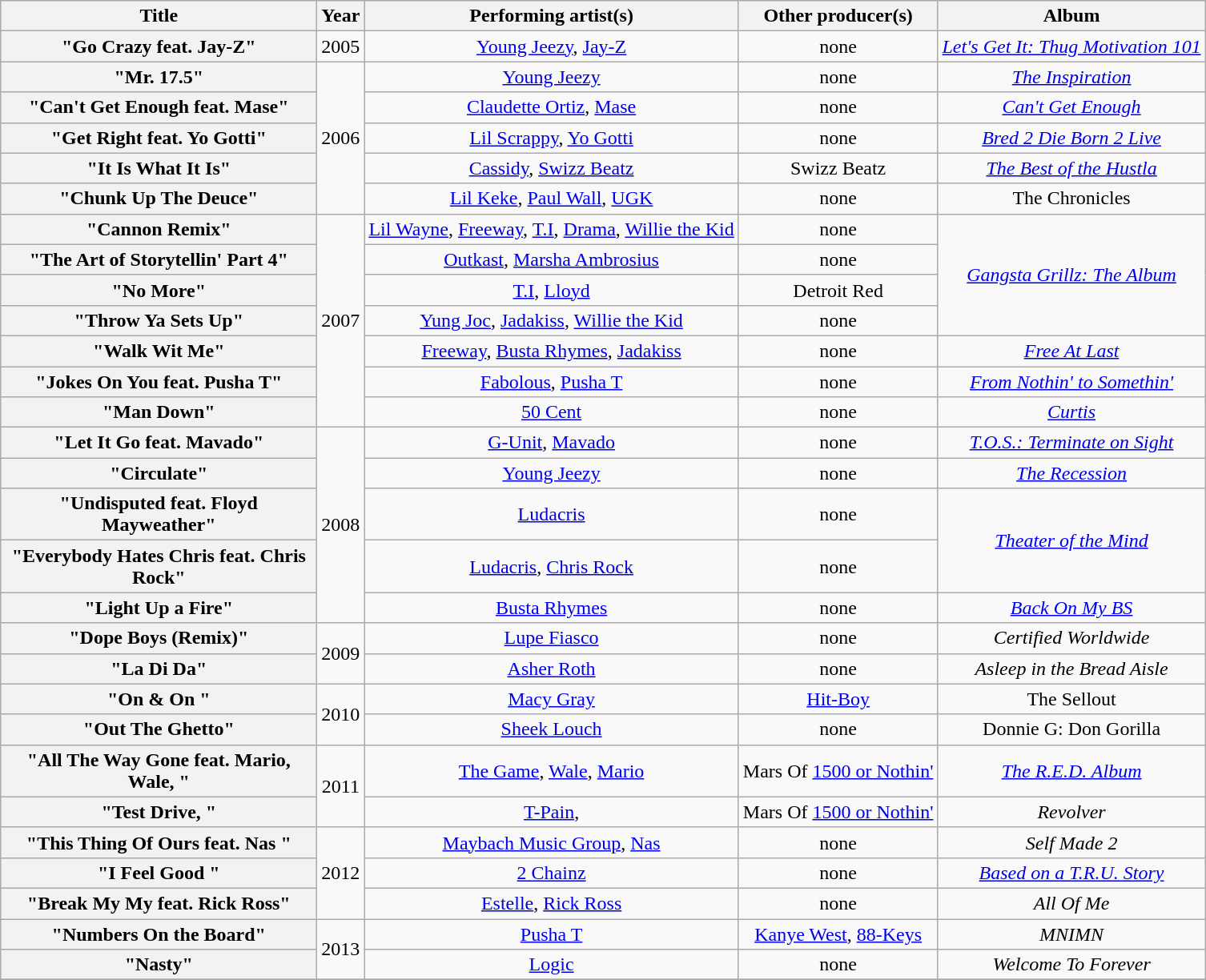<table class="wikitable plainrowheaders" style="text-align:center;" border="1">
<tr>
<th scope="col" style="width:16em;">Title</th>
<th scope="col">Year</th>
<th scope="col">Performing artist(s)</th>
<th scope="col">Other producer(s)</th>
<th scope="col">Album</th>
</tr>
<tr>
<th scope="row">"Go Crazy feat. Jay-Z"</th>
<td rowspan=1>2005</td>
<td><a href='#'>Young Jeezy</a>, <a href='#'>Jay-Z</a></td>
<td>none</td>
<td><em><a href='#'>Let's Get It: Thug Motivation 101</a></em></td>
</tr>
<tr>
<th scope="row">"Mr. 17.5"</th>
<td rowspan="5">2006</td>
<td><a href='#'>Young Jeezy</a></td>
<td>none</td>
<td><em><a href='#'>The Inspiration</a></em></td>
</tr>
<tr>
<th scope="row">"Can't Get Enough feat. Mase"</th>
<td><a href='#'>Claudette Ortiz</a>, <a href='#'>Mase</a></td>
<td>none</td>
<td><em><a href='#'>Can't Get Enough</a></em></td>
</tr>
<tr>
<th scope="row">"Get Right feat. Yo Gotti"</th>
<td><a href='#'>Lil Scrappy</a>, <a href='#'>Yo Gotti</a></td>
<td>none</td>
<td><em><a href='#'>Bred 2 Die Born 2 Live</a></em></td>
</tr>
<tr>
<th scope="row">"It Is What It Is"</th>
<td><a href='#'>Cassidy</a>, <a href='#'>Swizz Beatz</a></td>
<td>Swizz Beatz</td>
<td><em><a href='#'>The Best of the Hustla</a></em></td>
</tr>
<tr>
<th>"Chunk Up The Deuce" </th>
<td><a href='#'>Lil Keke</a>, <a href='#'>Paul Wall</a>, <a href='#'>UGK</a></td>
<td>none</td>
<td>The Chronicles</td>
</tr>
<tr>
<th scope="row">"Cannon Remix"</th>
<td rowspan=7>2007</td>
<td><a href='#'>Lil Wayne</a>, <a href='#'>Freeway</a>, <a href='#'>T.I</a>, <a href='#'>Drama</a>, <a href='#'>Willie the Kid</a></td>
<td>none</td>
<td rowspan="4"><em><a href='#'>Gangsta Grillz: The Album</a></em></td>
</tr>
<tr>
<th scope="row">"The Art of Storytellin' Part 4"</th>
<td><a href='#'>Outkast</a>, <a href='#'>Marsha Ambrosius</a></td>
<td>none</td>
</tr>
<tr>
<th scope="row">"No More"</th>
<td><a href='#'>T.I</a>, <a href='#'>Lloyd</a></td>
<td>Detroit Red</td>
</tr>
<tr>
<th scope="row">"Throw Ya Sets Up"</th>
<td><a href='#'>Yung Joc</a>, <a href='#'>Jadakiss</a>, <a href='#'>Willie the Kid</a></td>
<td>none</td>
</tr>
<tr>
<th scope="row">"Walk Wit Me"</th>
<td><a href='#'>Freeway</a>, <a href='#'>Busta Rhymes</a>, <a href='#'>Jadakiss</a></td>
<td>none</td>
<td><em><a href='#'>Free At Last</a></em></td>
</tr>
<tr>
<th scope="row">"Jokes On You feat. Pusha T"</th>
<td><a href='#'>Fabolous</a>, <a href='#'>Pusha T</a></td>
<td>none</td>
<td><em><a href='#'>From Nothin' to Somethin'</a></em></td>
</tr>
<tr>
<th scope="row">"Man Down"</th>
<td><a href='#'>50 Cent</a></td>
<td>none</td>
<td><em><a href='#'>Curtis</a></em></td>
</tr>
<tr>
<th scope="row">"Let It Go feat. Mavado"</th>
<td rowspan=5>2008</td>
<td><a href='#'>G-Unit</a>, <a href='#'>Mavado</a></td>
<td>none</td>
<td><em><a href='#'>T.O.S.: Terminate on Sight</a></em></td>
</tr>
<tr>
<th scope="row">"Circulate"</th>
<td><a href='#'>Young Jeezy</a></td>
<td>none</td>
<td><em><a href='#'>The Recession</a></em></td>
</tr>
<tr>
<th scope="row">"Undisputed feat. Floyd Mayweather"</th>
<td><a href='#'>Ludacris</a></td>
<td>none</td>
<td rowspan="2"><em><a href='#'>Theater of the Mind</a></em></td>
</tr>
<tr>
<th scope="row">"Everybody Hates Chris feat. Chris Rock"</th>
<td><a href='#'>Ludacris</a>, <a href='#'>Chris Rock</a></td>
<td>none</td>
</tr>
<tr>
<th scope="row">"Light Up a Fire"</th>
<td><a href='#'>Busta Rhymes</a></td>
<td>none</td>
<td><em><a href='#'>Back On My BS</a></em></td>
</tr>
<tr>
<th scope="row">"Dope Boys (Remix)"</th>
<td rowspan=2>2009</td>
<td><a href='#'>Lupe Fiasco</a></td>
<td>none</td>
<td><em>Certified Worldwide</em></td>
</tr>
<tr>
<th scope="row">"La Di Da"</th>
<td><a href='#'>Asher Roth</a></td>
<td>none</td>
<td><em>Asleep in the Bread Aisle</em></td>
</tr>
<tr>
<th scope="row">"On & On "</th>
<td rowspan=2>2010</td>
<td><a href='#'>Macy Gray</a></td>
<td><a href='#'>Hit-Boy</a></td>
<td>The Sellout</td>
</tr>
<tr>
<th scope="row">"Out The Ghetto"</th>
<td><a href='#'>Sheek Louch</a></td>
<td>none</td>
<td>Donnie G: Don Gorilla</td>
</tr>
<tr>
<th scope="row">"All The Way Gone feat. Mario, Wale, "</th>
<td rowspan=2>2011</td>
<td><a href='#'>The Game</a>, <a href='#'>Wale</a>, <a href='#'>Mario</a></td>
<td>Mars Of <a href='#'>1500 or Nothin'</a></td>
<td><em><a href='#'>The R.E.D. Album</a></em></td>
</tr>
<tr>
<th scope="row">"Test Drive, "</th>
<td><a href='#'>T-Pain</a>,</td>
<td>Mars Of <a href='#'>1500 or Nothin'</a></td>
<td><em>Revolver</em></td>
</tr>
<tr>
<th scope="row">"This Thing Of Ours feat. Nas "</th>
<td rowspan=3>2012</td>
<td><a href='#'>Maybach Music Group</a>, <a href='#'>Nas</a></td>
<td>none</td>
<td><em>Self Made 2</em></td>
</tr>
<tr>
<th scope="row">"I Feel Good "</th>
<td><a href='#'>2 Chainz</a></td>
<td>none</td>
<td><em><a href='#'>Based on a T.R.U. Story</a></em></td>
</tr>
<tr>
<th scope="row">"Break My My feat. Rick Ross"</th>
<td><a href='#'>Estelle</a>, <a href='#'>Rick Ross</a></td>
<td>none</td>
<td><em>All Of Me</em></td>
</tr>
<tr>
<th scope="row">"Numbers On the Board"</th>
<td rowspan=2>2013</td>
<td><a href='#'>Pusha T</a></td>
<td><a href='#'>Kanye West</a>, <a href='#'>88-Keys</a></td>
<td><em>MNIMN</em></td>
</tr>
<tr>
<th scope="row">"Nasty"</th>
<td><a href='#'>Logic</a></td>
<td>none</td>
<td><em>Welcome To Forever</em></td>
</tr>
<tr>
</tr>
</table>
